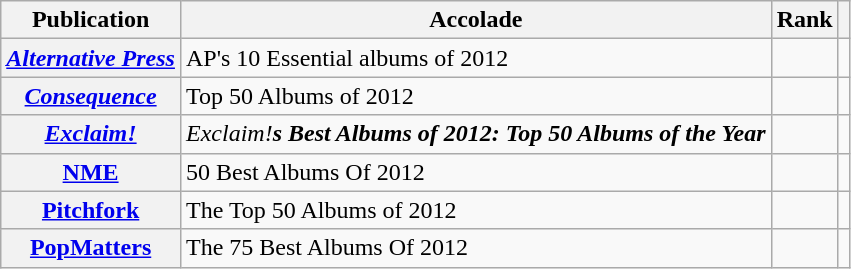<table class="wikitable sortable plainrowheaders">
<tr>
<th scope="col">Publication</th>
<th scope="col">Accolade</th>
<th scope="col">Rank</th>
<th scope="col" class="unsortable"></th>
</tr>
<tr>
<th scope="row"><em><a href='#'>Alternative Press</a></em></th>
<td>AP's 10 Essential albums of 2012</td>
<td></td>
<td></td>
</tr>
<tr>
<th scope="row"><em><a href='#'>Consequence</a></em></th>
<td>Top 50 Albums of 2012</td>
<td></td>
<td></td>
</tr>
<tr>
<th scope="row"><em><a href='#'>Exclaim!</a></em></th>
<td><em>Exclaim!<strong>s Best Albums of 2012: Top 50 Albums of the Year</td>
<td></td>
<td></td>
</tr>
<tr>
<th scope="row"></em><a href='#'>NME</a><em></th>
<td>50 Best Albums Of 2012</td>
<td></td>
<td></td>
</tr>
<tr>
<th scope="row"></em><a href='#'>Pitchfork</a><em></th>
<td>The Top 50 Albums of 2012</td>
<td></td>
<td></td>
</tr>
<tr>
<th scope="row"></em><a href='#'>PopMatters</a><em></th>
<td>The 75 Best Albums Of 2012</td>
<td></td>
<td></td>
</tr>
</table>
